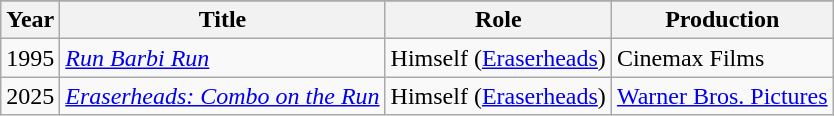<table class="wikitable sortable" background: #f9f9f9>
<tr bgcolor="#CCCCCC" align="center">
</tr>
<tr>
<th>Year</th>
<th>Title</th>
<th>Role</th>
<th>Production</th>
</tr>
<tr>
<td>1995</td>
<td><em><a href='#'>Run Barbi Run</a></em></td>
<td>Himself (<a href='#'>Eraserheads</a>)</td>
<td>Cinemax Films</td>
</tr>
<tr>
<td>2025</td>
<td><em><a href='#'>Eraserheads: Combo on the Run</a></em></td>
<td>Himself (<a href='#'>Eraserheads</a>)</td>
<td><a href='#'>Warner Bros. Pictures</a></td>
</tr>
</table>
